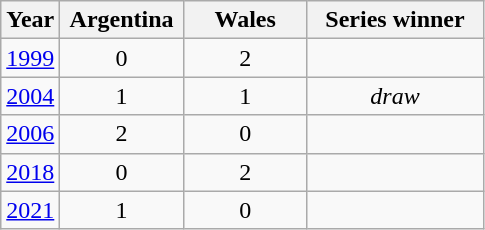<table class="wikitable">
<tr>
<th>Year</th>
<th width="75">Argentina</th>
<th width="75">Wales</th>
<th width="110">Series winner</th>
</tr>
<tr>
<td align=center> <a href='#'>1999</a></td>
<td align=center>0</td>
<td align=center>2</td>
<td></td>
</tr>
<tr>
<td> <a href='#'>2004</a></td>
<td align=center>1</td>
<td align=center>1</td>
<td align=center><em>draw</em></td>
</tr>
<tr>
<td> <a href='#'>2006</a></td>
<td align=center>2</td>
<td align=center>0</td>
<td></td>
</tr>
<tr>
<td> <a href='#'>2018</a></td>
<td align=center>0</td>
<td align=center>2</td>
<td></td>
</tr>
<tr>
<td> <a href='#'>2021</a></td>
<td align=center>1</td>
<td align=center>0</td>
<td></td>
</tr>
</table>
